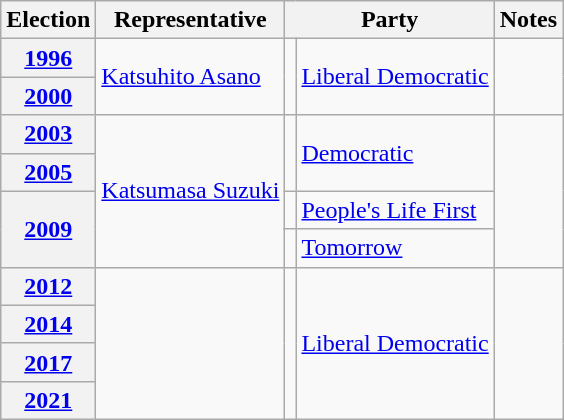<table class=wikitable>
<tr valign=bottom>
<th>Election</th>
<th>Representative</th>
<th colspan="2">Party</th>
<th>Notes</th>
</tr>
<tr>
<th><a href='#'>1996</a></th>
<td rowspan="2"><a href='#'>Katsuhito Asano</a></td>
<td rowspan="2" bgcolor=></td>
<td rowspan="2"><a href='#'>Liberal Democratic</a></td>
<td rowspan="2"></td>
</tr>
<tr>
<th><a href='#'>2000</a></th>
</tr>
<tr>
<th><a href='#'>2003</a></th>
<td rowspan="5"><a href='#'>Katsumasa Suzuki</a></td>
<td rowspan="3" bgcolor=></td>
<td rowspan="3"><a href='#'>Democratic</a></td>
<td rowspan="5"></td>
</tr>
<tr>
<th><a href='#'>2005</a></th>
</tr>
<tr>
<th rowspan="3"><a href='#'>2009</a></th>
</tr>
<tr>
<td bgcolor=></td>
<td><a href='#'>People's Life First</a></td>
</tr>
<tr>
<td bgcolor=></td>
<td><a href='#'>Tomorrow</a></td>
</tr>
<tr>
<th><a href='#'>2012</a></th>
<td rowspan="4"></td>
<td rowspan="4" bgcolor=></td>
<td rowspan="4"><a href='#'>Liberal Democratic</a></td>
<td rowspan="4"></td>
</tr>
<tr>
<th><a href='#'>2014</a></th>
</tr>
<tr>
<th><a href='#'>2017</a></th>
</tr>
<tr>
<th><a href='#'>2021</a></th>
</tr>
</table>
